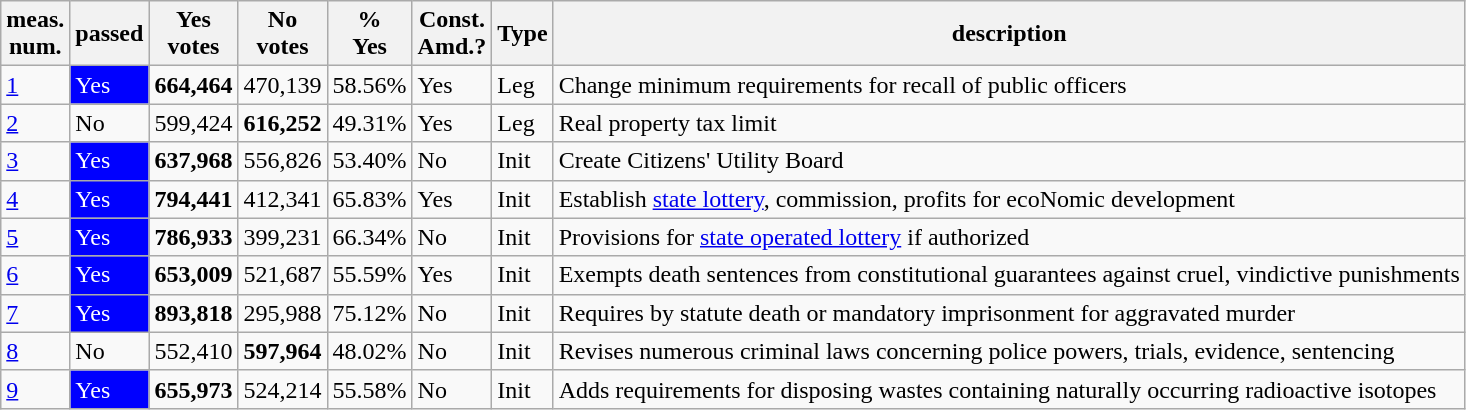<table class="wikitable sortable">
<tr>
<th>meas.<br>num.</th>
<th>passed</th>
<th>Yes<br>votes</th>
<th>No<br>votes</th>
<th>%<br>Yes</th>
<th>Const.<br>Amd.?</th>
<th>Type</th>
<th>description</th>
</tr>
<tr>
<td><a href='#'>1</a></td>
<td style="background:blue;color:white">Yes</td>
<td><strong>664,464</strong></td>
<td>470,139</td>
<td>58.56%</td>
<td>Yes</td>
<td>Leg</td>
<td>Change minimum requirements for recall of public officers</td>
</tr>
<tr>
<td><a href='#'>2</a></td>
<td>No</td>
<td>599,424</td>
<td><strong>616,252</strong></td>
<td>49.31%</td>
<td>Yes</td>
<td>Leg</td>
<td>Real property tax limit</td>
</tr>
<tr>
<td><a href='#'>3</a></td>
<td style="background:blue;color:white">Yes</td>
<td><strong>637,968</strong></td>
<td>556,826</td>
<td>53.40%</td>
<td>No</td>
<td>Init</td>
<td>Create Citizens' Utility Board</td>
</tr>
<tr>
<td><a href='#'>4</a></td>
<td style="background:blue;color:white">Yes</td>
<td><strong>794,441</strong></td>
<td>412,341</td>
<td>65.83%</td>
<td>Yes</td>
<td>Init</td>
<td>Establish <a href='#'>state lottery</a>, commission, profits for ecoNomic development</td>
</tr>
<tr>
<td><a href='#'>5</a></td>
<td style="background:blue;color:white">Yes</td>
<td><strong>786,933</strong></td>
<td>399,231</td>
<td>66.34%</td>
<td>No</td>
<td>Init</td>
<td>Provisions for <a href='#'>state operated lottery</a> if authorized</td>
</tr>
<tr>
<td><a href='#'>6</a></td>
<td style="background:blue;color:white">Yes</td>
<td><strong>653,009</strong></td>
<td>521,687</td>
<td>55.59%</td>
<td>Yes</td>
<td>Init</td>
<td>Exempts death sentences from constitutional guarantees against cruel, vindictive punishments</td>
</tr>
<tr>
<td><a href='#'>7</a></td>
<td style="background:blue;color:white">Yes</td>
<td><strong>893,818</strong></td>
<td>295,988</td>
<td>75.12%</td>
<td>No</td>
<td>Init</td>
<td>Requires by statute death or mandatory imprisonment for aggravated murder</td>
</tr>
<tr>
<td><a href='#'>8</a></td>
<td>No</td>
<td>552,410</td>
<td><strong>597,964</strong></td>
<td>48.02%</td>
<td>No</td>
<td>Init</td>
<td>Revises numerous criminal laws concerning police powers, trials, evidence, sentencing</td>
</tr>
<tr>
<td><a href='#'>9</a></td>
<td style="background:blue;color:white">Yes</td>
<td><strong>655,973</strong></td>
<td>524,214</td>
<td>55.58%</td>
<td>No</td>
<td>Init</td>
<td>Adds requirements for disposing wastes containing naturally occurring radioactive isotopes</td>
</tr>
</table>
